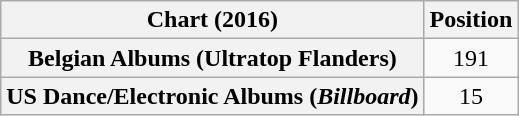<table class="wikitable sortable plainrowheaders" style="text-align:center">
<tr>
<th scope="col">Chart (2016)</th>
<th scope="col">Position</th>
</tr>
<tr>
<th scope="row">Belgian Albums (Ultratop Flanders)</th>
<td>191</td>
</tr>
<tr>
<th scope="row">US Dance/Electronic Albums (<em>Billboard</em>)</th>
<td>15</td>
</tr>
</table>
